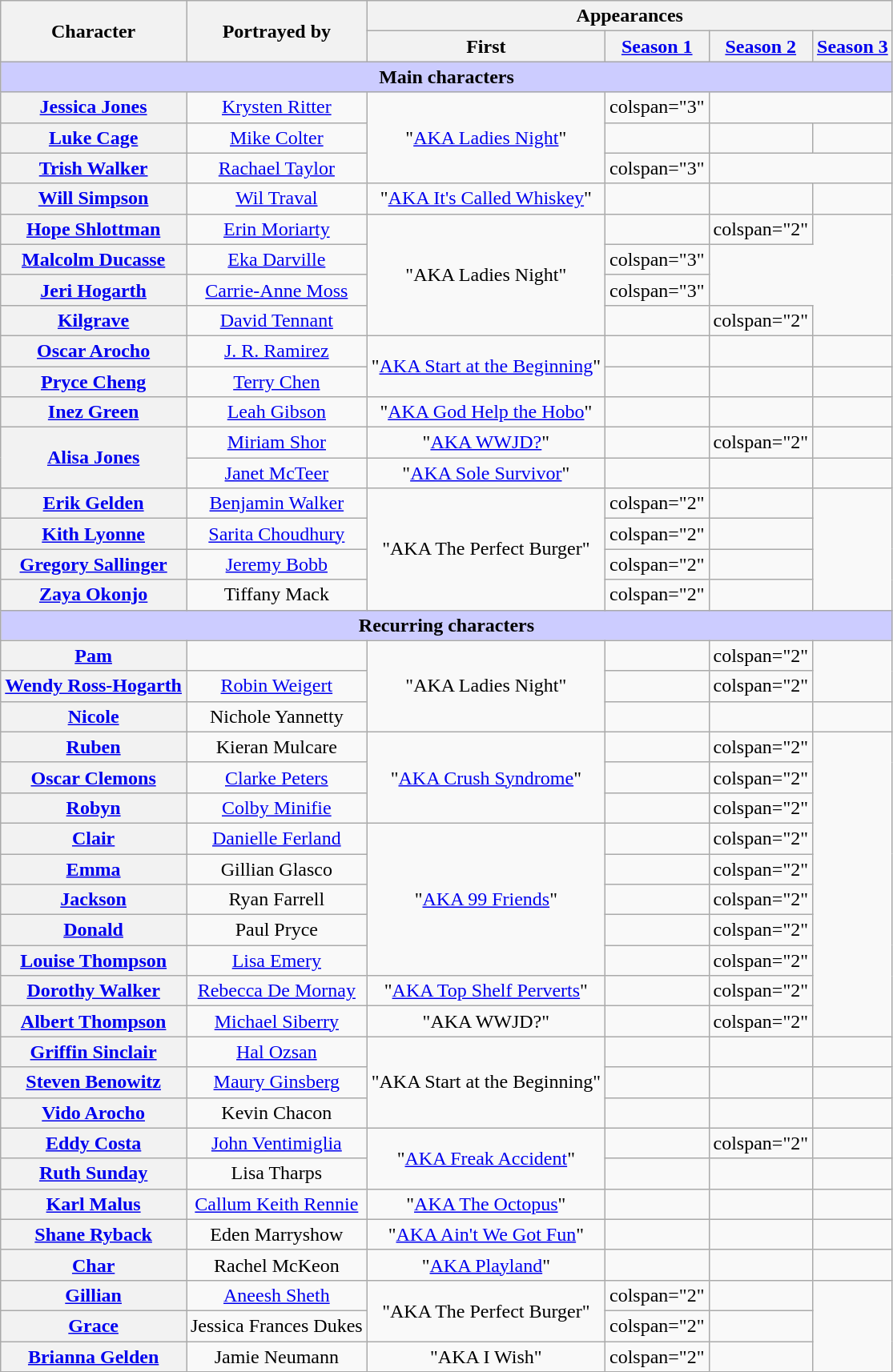<table class="wikitable" style="text-align: center; width: auto;">
<tr>
<th scope="col" rowspan="2">Character</th>
<th scope="col" rowspan="2">Portrayed by</th>
<th scope="col" colspan="4">Appearances</th>
</tr>
<tr>
<th scope="col">First</th>
<th scope="col"><a href='#'>Season 1</a></th>
<th scope="col"><a href='#'>Season 2</a></th>
<th scope="col"><a href='#'>Season 3</a></th>
</tr>
<tr>
<th colspan="6" style="background-color: #ccccff;">Main characters</th>
</tr>
<tr>
<th scope="row"><a href='#'>Jessica Jones</a></th>
<td><a href='#'>Krysten Ritter</a></td>
<td rowspan="3">"<a href='#'>AKA Ladies Night</a>"</td>
<td>colspan="3" </td>
</tr>
<tr>
<th scope="row"><a href='#'>Luke Cage</a></th>
<td><a href='#'>Mike Colter</a></td>
<td></td>
<td></td>
<td></td>
</tr>
<tr>
<th scope="row"><a href='#'>Trish Walker<br></a></th>
<td><a href='#'>Rachael Taylor</a></td>
<td>colspan="3" </td>
</tr>
<tr>
<th scope="row"><a href='#'>Will Simpson</a></th>
<td><a href='#'>Wil Traval</a></td>
<td>"<a href='#'>AKA It's Called Whiskey</a>"</td>
<td></td>
<td></td>
<td></td>
</tr>
<tr>
<th scope="row"><a href='#'>Hope Shlottman</a></th>
<td><a href='#'>Erin Moriarty</a></td>
<td rowspan="4">"AKA Ladies Night"</td>
<td></td>
<td>colspan="2" </td>
</tr>
<tr>
<th scope="row"><a href='#'>Malcolm Ducasse</a></th>
<td><a href='#'>Eka Darville</a></td>
<td>colspan="3" </td>
</tr>
<tr>
<th scope="row"><a href='#'>Jeri Hogarth</a></th>
<td><a href='#'>Carrie-Anne Moss</a></td>
<td>colspan="3" </td>
</tr>
<tr>
<th scope="row"><a href='#'>Kilgrave<br></a></th>
<td><a href='#'>David Tennant</a></td>
<td></td>
<td>colspan="2" </td>
</tr>
<tr>
<th scope="row"><a href='#'>Oscar Arocho</a></th>
<td><a href='#'>J. R. Ramirez</a></td>
<td rowspan="2">"<a href='#'>AKA Start at the Beginning</a>"</td>
<td></td>
<td></td>
<td></td>
</tr>
<tr>
<th scope="row"><a href='#'>Pryce Cheng</a></th>
<td><a href='#'>Terry Chen</a></td>
<td></td>
<td></td>
<td></td>
</tr>
<tr>
<th scope="row"><a href='#'>Inez Green</a></th>
<td><a href='#'>Leah Gibson</a></td>
<td>"<a href='#'>AKA God Help the Hobo</a>"</td>
<td></td>
<td></td>
<td></td>
</tr>
<tr>
<th scope="row" rowspan="2"><a href='#'>Alisa Jones</a></th>
<td><a href='#'>Miriam Shor</a></td>
<td>"<a href='#'>AKA WWJD?</a>"</td>
<td></td>
<td>colspan="2" </td>
</tr>
<tr>
<td><a href='#'>Janet McTeer</a></td>
<td>"<a href='#'>AKA Sole Survivor</a>"</td>
<td></td>
<td></td>
<td></td>
</tr>
<tr>
<th scope="row"><a href='#'>Erik Gelden</a></th>
<td><a href='#'>Benjamin Walker</a></td>
<td rowspan="4">"AKA The Perfect Burger"</td>
<td>colspan="2" </td>
<td></td>
</tr>
<tr>
<th scope="row"><a href='#'>Kith Lyonne</a></th>
<td><a href='#'>Sarita Choudhury</a></td>
<td>colspan="2" </td>
<td></td>
</tr>
<tr>
<th scope="row"><a href='#'>Gregory Sallinger</a></th>
<td><a href='#'>Jeremy Bobb</a></td>
<td>colspan="2" </td>
<td></td>
</tr>
<tr>
<th scope="row"><a href='#'>Zaya Okonjo</a></th>
<td>Tiffany Mack</td>
<td>colspan="2" </td>
<td></td>
</tr>
<tr>
<th colspan="6" style="background-color: #ccccff;">Recurring characters</th>
</tr>
<tr>
<th scope="row"><a href='#'>Pam</a></th>
<td></td>
<td rowspan="3">"AKA Ladies Night"</td>
<td></td>
<td>colspan="2" </td>
</tr>
<tr>
<th scope="row"><a href='#'>Wendy Ross-Hogarth</a></th>
<td><a href='#'>Robin Weigert</a></td>
<td></td>
<td>colspan="2" </td>
</tr>
<tr>
<th scope="row"><a href='#'>Nicole</a></th>
<td>Nichole Yannetty</td>
<td></td>
<td></td>
<td></td>
</tr>
<tr>
<th scope="row"><a href='#'>Ruben</a></th>
<td>Kieran Mulcare</td>
<td rowspan="3">"<a href='#'>AKA Crush Syndrome</a>"</td>
<td></td>
<td>colspan="2" </td>
</tr>
<tr>
<th scope="row"><a href='#'>Oscar Clemons</a></th>
<td><a href='#'>Clarke Peters</a></td>
<td></td>
<td>colspan="2" </td>
</tr>
<tr>
<th scope="row"><a href='#'>Robyn</a></th>
<td><a href='#'>Colby Minifie</a></td>
<td></td>
<td>colspan="2" </td>
</tr>
<tr>
<th scope="row"><a href='#'>Clair</a></th>
<td><a href='#'>Danielle Ferland</a></td>
<td rowspan="5">"<a href='#'>AKA 99 Friends</a>"</td>
<td></td>
<td>colspan="2" </td>
</tr>
<tr>
<th scope="row"><a href='#'>Emma</a></th>
<td>Gillian Glasco</td>
<td></td>
<td>colspan="2" </td>
</tr>
<tr>
<th scope="row"><a href='#'>Jackson</a></th>
<td>Ryan Farrell</td>
<td></td>
<td>colspan="2" </td>
</tr>
<tr>
<th scope="row"><a href='#'>Donald</a></th>
<td>Paul Pryce</td>
<td></td>
<td>colspan="2" </td>
</tr>
<tr>
<th scope="row"><a href='#'>Louise Thompson</a></th>
<td><a href='#'>Lisa Emery</a></td>
<td></td>
<td>colspan="2" </td>
</tr>
<tr>
<th scope="row"><a href='#'>Dorothy Walker</a></th>
<td><a href='#'>Rebecca De Mornay</a></td>
<td>"<a href='#'>AKA Top Shelf Perverts</a>"</td>
<td></td>
<td>colspan="2" </td>
</tr>
<tr>
<th scope="row"><a href='#'>Albert Thompson</a></th>
<td><a href='#'>Michael Siberry</a></td>
<td>"AKA WWJD?"</td>
<td></td>
<td>colspan="2" </td>
</tr>
<tr>
<th scope="row"><a href='#'>Griffin Sinclair</a></th>
<td><a href='#'>Hal Ozsan</a></td>
<td rowspan="3">"AKA Start at the Beginning"</td>
<td></td>
<td></td>
<td></td>
</tr>
<tr>
<th scope="row"><a href='#'>Steven Benowitz</a></th>
<td><a href='#'>Maury Ginsberg</a></td>
<td></td>
<td></td>
<td></td>
</tr>
<tr>
<th scope="row"><a href='#'>Vido Arocho</a></th>
<td>Kevin Chacon</td>
<td></td>
<td></td>
<td></td>
</tr>
<tr>
<th scope="row"><a href='#'>Eddy Costa</a></th>
<td><a href='#'>John Ventimiglia</a></td>
<td rowspan="2">"<a href='#'>AKA Freak Accident</a>"</td>
<td></td>
<td>colspan="2" </td>
</tr>
<tr>
<th scope="row"><a href='#'>Ruth Sunday</a></th>
<td>Lisa Tharps</td>
<td></td>
<td></td>
<td></td>
</tr>
<tr>
<th scope="row"><a href='#'>Karl Malus</a></th>
<td><a href='#'>Callum Keith Rennie</a></td>
<td>"<a href='#'>AKA The Octopus</a>"</td>
<td></td>
<td></td>
<td></td>
</tr>
<tr>
<th scope="row"><a href='#'>Shane Ryback</a></th>
<td>Eden Marryshow</td>
<td>"<a href='#'>AKA Ain't We Got Fun</a>"</td>
<td></td>
<td></td>
<td></td>
</tr>
<tr>
<th scope="row"><a href='#'>Char</a></th>
<td>Rachel McKeon</td>
<td>"<a href='#'>AKA Playland</a>"</td>
<td></td>
<td></td>
<td></td>
</tr>
<tr>
<th scope="row"><a href='#'>Gillian</a></th>
<td><a href='#'>Aneesh Sheth</a></td>
<td rowspan="2">"AKA The Perfect Burger"</td>
<td>colspan="2" </td>
<td></td>
</tr>
<tr>
<th scope="row"><a href='#'>Grace</a></th>
<td>Jessica Frances Dukes</td>
<td>colspan="2" </td>
<td></td>
</tr>
<tr>
<th scope="row"><a href='#'>Brianna Gelden</a></th>
<td>Jamie Neumann</td>
<td>"AKA I Wish"</td>
<td>colspan="2" </td>
<td></td>
</tr>
</table>
